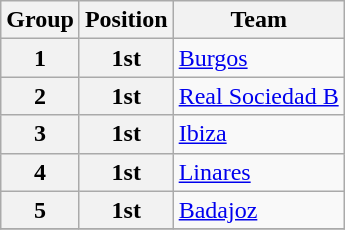<table class="wikitable">
<tr>
<th>Group</th>
<th>Position</th>
<th>Team</th>
</tr>
<tr>
<th>1</th>
<th>1st</th>
<td><a href='#'>Burgos</a></td>
</tr>
<tr>
<th>2</th>
<th>1st</th>
<td><a href='#'>Real Sociedad B</a></td>
</tr>
<tr>
<th>3</th>
<th>1st</th>
<td><a href='#'>Ibiza</a></td>
</tr>
<tr>
<th>4</th>
<th>1st</th>
<td><a href='#'>Linares</a></td>
</tr>
<tr>
<th>5</th>
<th>1st</th>
<td><a href='#'>Badajoz</a></td>
</tr>
<tr>
</tr>
</table>
